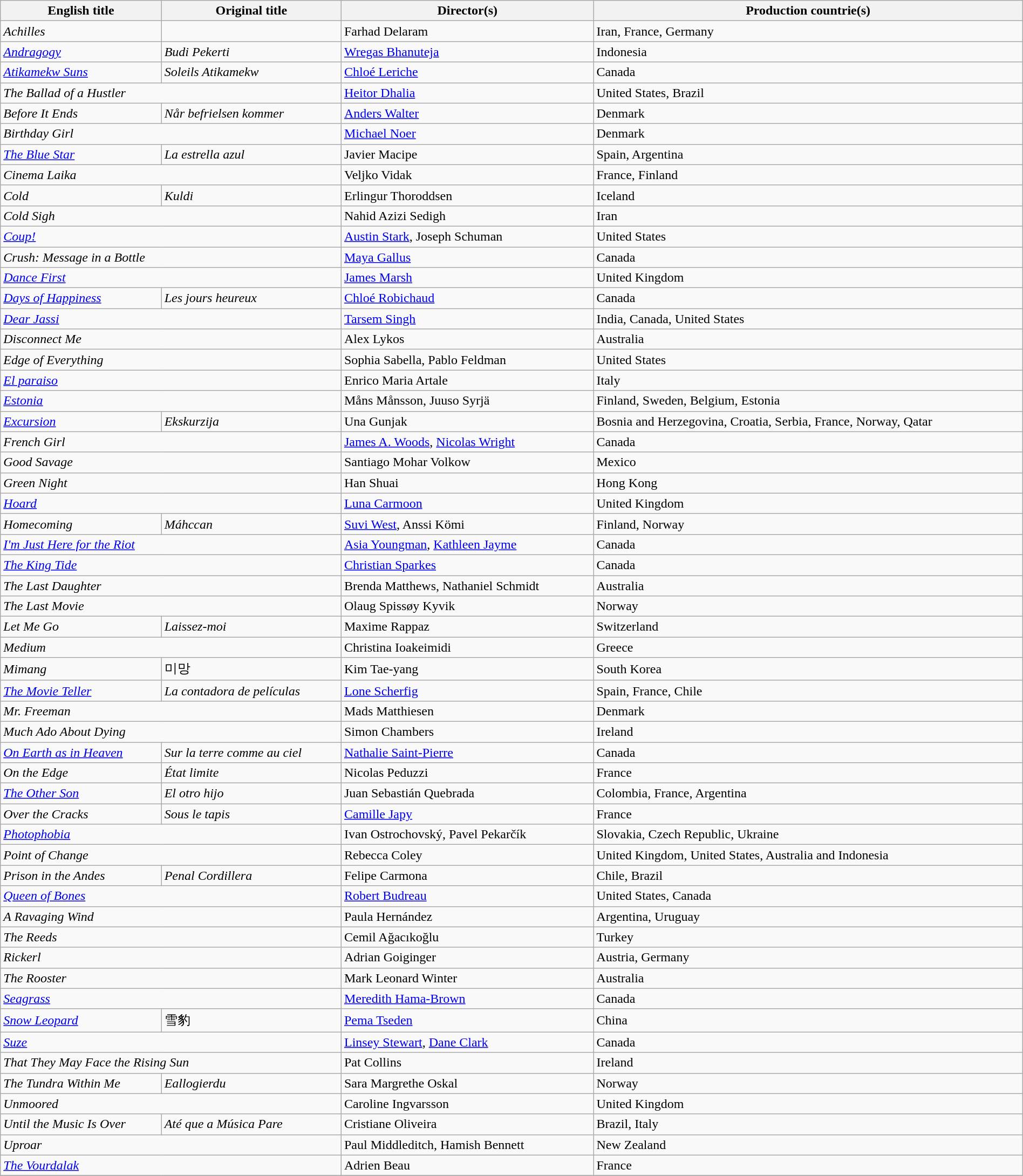<table class="sortable wikitable" style="width:100%; margin-bottom:4px" cellpadding="5">
<tr>
<th scope="col">English title</th>
<th scope="col">Original title</th>
<th scope="col">Director(s)</th>
<th scope="col">Production countrie(s)</th>
</tr>
<tr>
<td><em>Achilles</em></td>
<td></td>
<td>Farhad Delaram</td>
<td>Iran, France, Germany</td>
</tr>
<tr>
<td><em><a href='#'>Andragogy</a></em></td>
<td><em>Budi Pekerti</em></td>
<td><a href='#'>Wregas Bhanuteja</a></td>
<td>Indonesia</td>
</tr>
<tr>
<td><em><a href='#'>Atikamekw Suns</a></em></td>
<td><em>Soleils Atikamekw</em></td>
<td><a href='#'>Chloé Leriche</a></td>
<td>Canada</td>
</tr>
<tr>
<td colspan=2><em>The Ballad of a Hustler</em></td>
<td><a href='#'>Heitor Dhalia</a></td>
<td>United States, Brazil</td>
</tr>
<tr>
<td><em>Before It Ends</em></td>
<td><em>Når befrielsen kommer</em></td>
<td><a href='#'>Anders Walter</a></td>
<td>Denmark</td>
</tr>
<tr>
<td colspan=2><em>Birthday Girl</em></td>
<td><a href='#'>Michael Noer</a></td>
<td>Denmark</td>
</tr>
<tr>
<td><em><a href='#'>The Blue Star</a></em></td>
<td><em>La estrella azul</em></td>
<td>Javier Macipe</td>
<td>Spain, Argentina</td>
</tr>
<tr>
<td colspan=2><em>Cinema Laika</em></td>
<td>Veljko Vidak</td>
<td>France, Finland</td>
</tr>
<tr>
<td><em>Cold</em></td>
<td><em>Kuldi</em></td>
<td>Erlingur Thoroddsen</td>
<td>Iceland</td>
</tr>
<tr>
<td colspan=2><em>Cold Sigh</em></td>
<td>Nahid Azizi Sedigh</td>
<td>Iran</td>
</tr>
<tr>
<td colspan=2><em><a href='#'>Coup!</a></em></td>
<td><a href='#'>Austin Stark</a>, Joseph Schuman</td>
<td>United States</td>
</tr>
<tr>
<td colspan=2><em>Crush: Message in a Bottle</em></td>
<td><a href='#'>Maya Gallus</a></td>
<td>Canada</td>
</tr>
<tr>
<td colspan=2><em><a href='#'>Dance First</a></em></td>
<td><a href='#'>James Marsh</a></td>
<td>United Kingdom</td>
</tr>
<tr>
<td><em><a href='#'>Days of Happiness</a></em></td>
<td><em>Les jours heureux</em></td>
<td><a href='#'>Chloé Robichaud</a></td>
<td>Canada</td>
</tr>
<tr>
<td colspan=2><em><a href='#'>Dear Jassi</a></em></td>
<td><a href='#'>Tarsem Singh</a></td>
<td>India, Canada, United States</td>
</tr>
<tr>
<td colspan=2><em>Disconnect Me</em></td>
<td>Alex Lykos</td>
<td>Australia</td>
</tr>
<tr>
<td colspan=2><em>Edge of Everything</em></td>
<td>Sophia Sabella, Pablo Feldman</td>
<td>United States</td>
</tr>
<tr>
<td colspan=2><em><a href='#'>El paraiso</a></em></td>
<td>Enrico Maria Artale</td>
<td>Italy</td>
</tr>
<tr>
<td colspan=2><em><a href='#'>Estonia</a></em></td>
<td>Måns Månsson, Juuso Syrjä</td>
<td>Finland, Sweden, Belgium, Estonia</td>
</tr>
<tr>
<td><em><a href='#'>Excursion</a></em></td>
<td><em>Ekskurzija</em></td>
<td>Una Gunjak</td>
<td>Bosnia and Herzegovina, Croatia, Serbia, France, Norway, Qatar</td>
</tr>
<tr>
<td colspan=2><em>French Girl</em></td>
<td><a href='#'>James A. Woods</a>, <a href='#'>Nicolas Wright</a></td>
<td>Canada</td>
</tr>
<tr>
<td colspan=2><em>Good Savage</em></td>
<td>Santiago Mohar Volkow</td>
<td>Mexico</td>
</tr>
<tr>
<td colspan=2><em>Green Night</em></td>
<td>Han Shuai</td>
<td>Hong Kong</td>
</tr>
<tr>
<td colspan=2><em><a href='#'>Hoard</a></em></td>
<td><a href='#'>Luna Carmoon</a></td>
<td>United Kingdom</td>
</tr>
<tr>
<td><em>Homecoming</em></td>
<td><em>Máhccan</em></td>
<td><a href='#'>Suvi West</a>, Anssi Kömi</td>
<td>Finland, Norway</td>
</tr>
<tr>
<td colspan=2><em><a href='#'>I'm Just Here for the Riot</a></em></td>
<td><a href='#'>Asia Youngman</a>, <a href='#'>Kathleen Jayme</a></td>
<td>Canada</td>
</tr>
<tr>
<td colspan=2><em><a href='#'>The King Tide</a></em></td>
<td><a href='#'>Christian Sparkes</a></td>
<td>Canada</td>
</tr>
<tr>
<td colspan=2><em>The Last Daughter</em></td>
<td>Brenda Matthews, Nathaniel Schmidt</td>
<td>Australia</td>
</tr>
<tr>
<td colspan=2><em>The Last Movie</em></td>
<td>Olaug Spissøy Kyvik</td>
<td>Norway</td>
</tr>
<tr>
<td><em>Let Me Go</em></td>
<td><em>Laissez-moi</em></td>
<td>Maxime Rappaz</td>
<td>Switzerland</td>
</tr>
<tr>
<td colspan=2><em>Medium</em></td>
<td>Christina Ioakeimidi</td>
<td>Greece</td>
</tr>
<tr>
<td><em>Mimang</em></td>
<td>미망</td>
<td>Kim Tae-yang</td>
<td>South Korea</td>
</tr>
<tr>
<td><em><a href='#'>The Movie Teller</a></em></td>
<td><em>La contadora de películas</em></td>
<td><a href='#'>Lone Scherfig</a></td>
<td>Spain, France, Chile</td>
</tr>
<tr>
<td colspan=2><em>Mr. Freeman</em></td>
<td>Mads Matthiesen</td>
<td>Denmark</td>
</tr>
<tr>
<td colspan=2><em>Much Ado About Dying</em></td>
<td>Simon Chambers</td>
<td>Ireland</td>
</tr>
<tr>
<td><em><a href='#'>On Earth as in Heaven</a></em></td>
<td><em>Sur la terre comme au ciel</em></td>
<td><a href='#'>Nathalie Saint-Pierre</a></td>
<td>Canada</td>
</tr>
<tr>
<td><em>On the Edge</em></td>
<td><em>État limite</em></td>
<td>Nicolas Peduzzi</td>
<td>France</td>
</tr>
<tr>
<td><em><a href='#'>The Other Son</a></em></td>
<td><em>El otro hijo</em></td>
<td>Juan Sebastián Quebrada</td>
<td>Colombia, France, Argentina</td>
</tr>
<tr>
<td><em>Over the Cracks</em></td>
<td><em>Sous le tapis</em></td>
<td><a href='#'>Camille Japy</a></td>
<td>France</td>
</tr>
<tr>
<td colspan=2><em><a href='#'>Photophobia</a></em></td>
<td>Ivan Ostrochovský, Pavel Pekarčík</td>
<td>Slovakia, Czech Republic, Ukraine</td>
</tr>
<tr>
<td colspan=2><em>Point of Change</em></td>
<td>Rebecca Coley</td>
<td>United Kingdom, United States, Australia and Indonesia</td>
</tr>
<tr>
<td><em>Prison in the Andes</em></td>
<td><em>Penal Cordillera</em></td>
<td>Felipe Carmona</td>
<td>Chile, Brazil</td>
</tr>
<tr>
<td colspan=2><em><a href='#'>Queen of Bones</a></em></td>
<td><a href='#'>Robert Budreau</a></td>
<td>United States, Canada</td>
</tr>
<tr>
<td colspan=2><em>A Ravaging Wind</em></td>
<td>Paula Hernández</td>
<td>Argentina, Uruguay</td>
</tr>
<tr>
<td colspan=2><em>The Reeds</em></td>
<td>Cemil Ağacıkoğlu</td>
<td>Turkey</td>
</tr>
<tr>
<td colspan=2><em>Rickerl</em></td>
<td>Adrian Goiginger</td>
<td>Austria, Germany</td>
</tr>
<tr>
<td colspan=2><em>The Rooster</em></td>
<td>Mark Leonard Winter</td>
<td>Australia</td>
</tr>
<tr>
<td colspan=2><em><a href='#'>Seagrass</a></em></td>
<td><a href='#'>Meredith Hama-Brown</a></td>
<td>Canada</td>
</tr>
<tr>
<td><em><a href='#'>Snow Leopard</a></em></td>
<td>雪豹</td>
<td><a href='#'>Pema Tseden</a></td>
<td>China</td>
</tr>
<tr>
<td colspan=2><em><a href='#'>Suze</a></em></td>
<td><a href='#'>Linsey Stewart</a>, <a href='#'>Dane Clark</a></td>
<td>Canada</td>
</tr>
<tr>
<td colspan=2><em>That They May Face the Rising Sun</em></td>
<td>Pat Collins</td>
<td>Ireland</td>
</tr>
<tr>
<td><em>The Tundra Within Me</em></td>
<td><em>Eallogierdu</em></td>
<td>Sara Margrethe Oskal</td>
<td>Norway</td>
</tr>
<tr>
<td colspan=2><em>Unmoored</em></td>
<td>Caroline Ingvarsson</td>
<td>United Kingdom</td>
</tr>
<tr>
<td><em>Until the Music Is Over</em></td>
<td><em>Até que a Música Pare</em></td>
<td>Cristiane Oliveira</td>
<td>Brazil, Italy</td>
</tr>
<tr>
<td colspan=2><em>Uproar</em></td>
<td>Paul Middleditch, Hamish Bennett</td>
<td>New Zealand</td>
</tr>
<tr>
<td colspan=2><em><a href='#'>The Vourdalak</a></em></td>
<td>Adrien Beau</td>
<td>France</td>
</tr>
<tr>
</tr>
</table>
